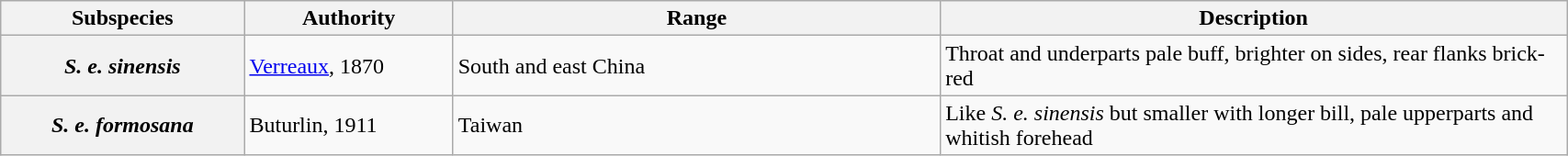<table style="width:90%;" class="wikitable">
<tr>
<th width=14% ! scope="col">Subspecies</th>
<th width=12% ! scope="col">Authority</th>
<th width=28% ! scope="col">Range</th>
<th width=36% ! scope="col">Description</th>
</tr>
<tr>
<th scope="row"><em>S. e. sinensis</em></th>
<td><a href='#'>Verreaux</a>, 1870</td>
<td>South and east China</td>
<td>Throat and underparts pale buff, brighter on sides, rear flanks brick-red</td>
</tr>
<tr>
<th scope="row"><em>S. e. formosana</em></th>
<td>Buturlin, 1911</td>
<td>Taiwan</td>
<td>Like <em>S. e. sinensis</em> but smaller with longer bill, pale upperparts and whitish forehead</td>
</tr>
</table>
